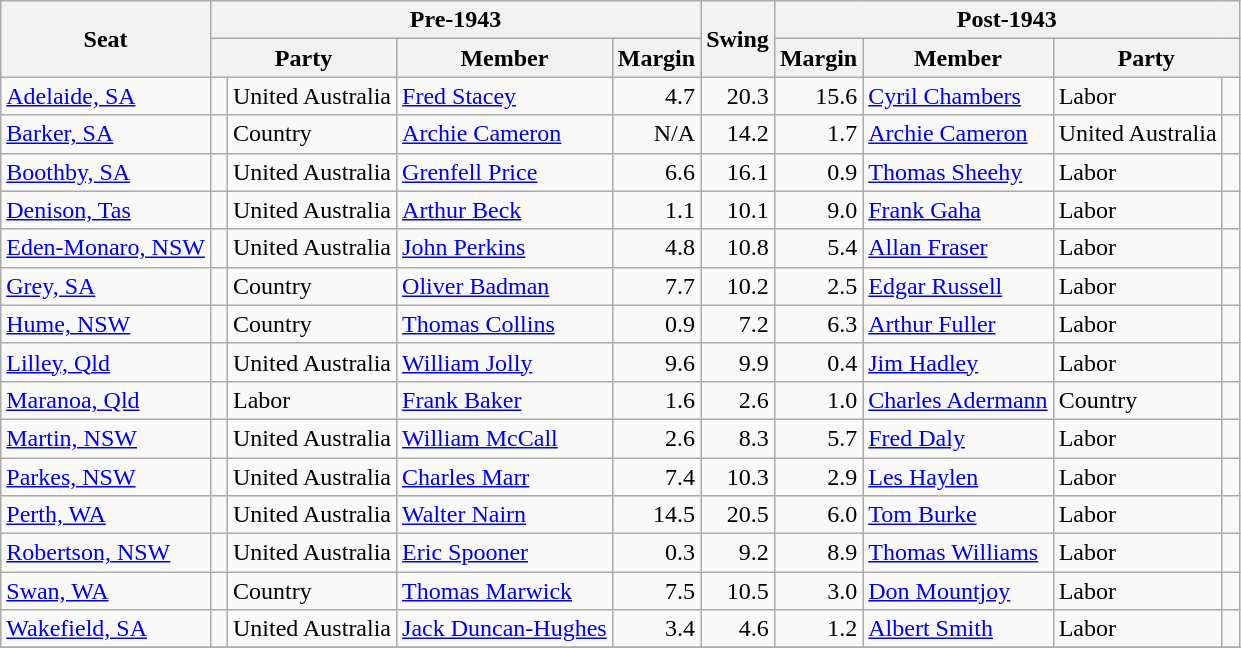<table class="wikitable">
<tr>
<th rowspan="2">Seat</th>
<th colspan="4">Pre-1943</th>
<th rowspan="2">Swing</th>
<th colspan="4">Post-1943</th>
</tr>
<tr>
<th colspan="2">Party</th>
<th>Member</th>
<th>Margin</th>
<th>Margin</th>
<th>Member</th>
<th colspan="2">Party</th>
</tr>
<tr>
<td><a href='#'>Adelaide, SA</a></td>
<td> </td>
<td>United Australia</td>
<td><a href='#'>Fred Stacey</a></td>
<td style="text-align:right;">4.7</td>
<td style="text-align:right;">20.3</td>
<td style="text-align:right;">15.6</td>
<td><a href='#'>Cyril Chambers</a></td>
<td>Labor</td>
<td> </td>
</tr>
<tr>
<td><a href='#'>Barker, SA</a></td>
<td> </td>
<td>Country</td>
<td><a href='#'>Archie Cameron</a></td>
<td style="text-align:right;">N/A</td>
<td style="text-align:right;">14.2</td>
<td style="text-align:right;">1.7</td>
<td><a href='#'>Archie Cameron</a></td>
<td>United Australia</td>
<td> </td>
</tr>
<tr>
<td><a href='#'>Boothby, SA</a></td>
<td> </td>
<td>United Australia</td>
<td><a href='#'>Grenfell Price</a></td>
<td style="text-align:right;">6.6</td>
<td style="text-align:right;">16.1</td>
<td style="text-align:right;">0.9</td>
<td><a href='#'>Thomas Sheehy</a></td>
<td>Labor</td>
<td> </td>
</tr>
<tr>
<td><a href='#'>Denison, Tas</a></td>
<td> </td>
<td>United Australia</td>
<td><a href='#'>Arthur Beck</a></td>
<td style="text-align:right;">1.1</td>
<td style="text-align:right;">10.1</td>
<td style="text-align:right;">9.0</td>
<td><a href='#'>Frank Gaha</a></td>
<td>Labor</td>
<td> </td>
</tr>
<tr>
<td><a href='#'>Eden-Monaro, NSW</a></td>
<td> </td>
<td>United Australia</td>
<td><a href='#'>John Perkins</a></td>
<td style="text-align:right;">4.8</td>
<td style="text-align:right;">10.8</td>
<td style="text-align:right;">5.4</td>
<td><a href='#'>Allan Fraser</a></td>
<td>Labor</td>
<td> </td>
</tr>
<tr>
<td><a href='#'>Grey, SA</a></td>
<td> </td>
<td>Country</td>
<td><a href='#'>Oliver Badman</a></td>
<td style="text-align:right;">7.7</td>
<td style="text-align:right;">10.2</td>
<td style="text-align:right;">2.5</td>
<td><a href='#'>Edgar Russell</a></td>
<td>Labor</td>
<td> </td>
</tr>
<tr>
<td><a href='#'>Hume, NSW</a></td>
<td> </td>
<td>Country</td>
<td><a href='#'>Thomas Collins</a></td>
<td style="text-align:right;">0.9</td>
<td style="text-align:right;">7.2</td>
<td style="text-align:right;">6.3</td>
<td><a href='#'>Arthur Fuller</a></td>
<td>Labor</td>
<td> </td>
</tr>
<tr>
<td><a href='#'>Lilley, Qld</a></td>
<td> </td>
<td>United Australia</td>
<td><a href='#'>William Jolly</a></td>
<td style="text-align:right;">9.6</td>
<td style="text-align:right;">9.9</td>
<td style="text-align:right;">0.4</td>
<td><a href='#'>Jim Hadley</a></td>
<td>Labor</td>
<td> </td>
</tr>
<tr>
<td><a href='#'>Maranoa, Qld</a></td>
<td> </td>
<td>Labor</td>
<td><a href='#'>Frank Baker</a></td>
<td style="text-align:right;">1.6</td>
<td style="text-align:right;">2.6</td>
<td style="text-align:right;">1.0</td>
<td><a href='#'>Charles Adermann</a></td>
<td>Country</td>
<td> </td>
</tr>
<tr>
<td><a href='#'>Martin, NSW</a></td>
<td> </td>
<td>United Australia</td>
<td><a href='#'>William McCall</a></td>
<td style="text-align:right;">2.6</td>
<td style="text-align:right;">8.3</td>
<td style="text-align:right;">5.7</td>
<td><a href='#'>Fred Daly</a></td>
<td>Labor</td>
<td> </td>
</tr>
<tr>
<td><a href='#'>Parkes, NSW</a></td>
<td> </td>
<td>United Australia</td>
<td><a href='#'>Charles Marr</a></td>
<td style="text-align:right;">7.4</td>
<td style="text-align:right;">10.3</td>
<td style="text-align:right;">2.9</td>
<td><a href='#'>Les Haylen</a></td>
<td>Labor</td>
<td> </td>
</tr>
<tr>
<td><a href='#'>Perth, WA</a></td>
<td> </td>
<td>United Australia</td>
<td><a href='#'>Walter Nairn</a></td>
<td style="text-align:right;">14.5</td>
<td style="text-align:right;">20.5</td>
<td style="text-align:right;">6.0</td>
<td><a href='#'>Tom Burke</a></td>
<td>Labor</td>
<td> </td>
</tr>
<tr>
<td><a href='#'>Robertson, NSW</a></td>
<td> </td>
<td>United Australia</td>
<td><a href='#'>Eric Spooner</a></td>
<td style="text-align:right;">0.3</td>
<td style="text-align:right;">9.2</td>
<td style="text-align:right;">8.9</td>
<td><a href='#'>Thomas Williams</a></td>
<td>Labor</td>
<td> </td>
</tr>
<tr>
<td><a href='#'>Swan, WA</a></td>
<td> </td>
<td>Country</td>
<td><a href='#'>Thomas Marwick</a></td>
<td style="text-align:right;">7.5</td>
<td style="text-align:right;">10.5</td>
<td style="text-align:right;">3.0</td>
<td><a href='#'>Don Mountjoy</a></td>
<td>Labor</td>
<td> </td>
</tr>
<tr>
<td><a href='#'>Wakefield, SA</a></td>
<td> </td>
<td>United Australia</td>
<td><a href='#'>Jack Duncan-Hughes</a></td>
<td style="text-align:right;">3.4</td>
<td style="text-align:right;">4.6</td>
<td style="text-align:right;">1.2</td>
<td><a href='#'>Albert Smith</a></td>
<td>Labor</td>
<td> </td>
</tr>
<tr>
</tr>
</table>
